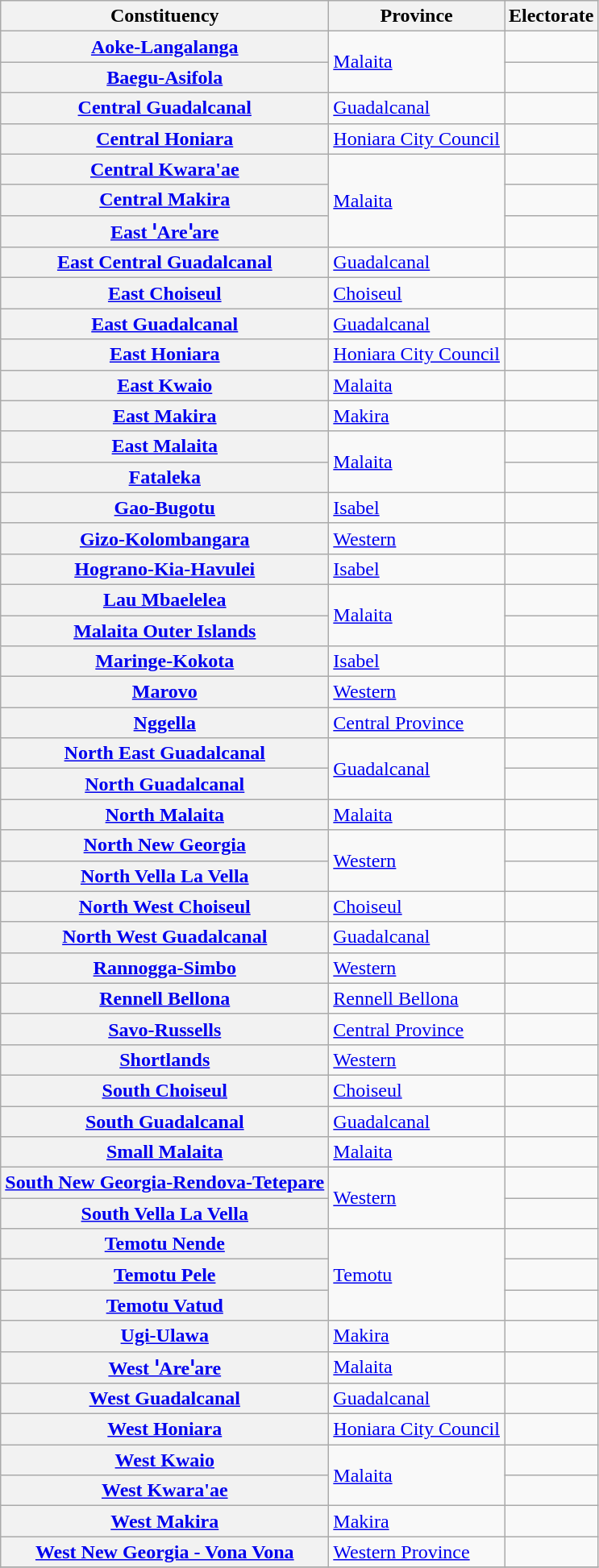<table class="wikitable sortable">
<tr>
<th scope="col">Constituency</th>
<th scope="col">Province</th>
<th scope="col">Electorate</th>
</tr>
<tr>
<th scope="row"><a href='#'>Aoke-Langalanga</a></th>
<td rowspan=2><a href='#'>Malaita</a></td>
<td></td>
</tr>
<tr>
<th scope="row"><a href='#'>Baegu-Asifola</a></th>
<td></td>
</tr>
<tr>
<th scope="row"><a href='#'>Central Guadalcanal</a></th>
<td><a href='#'>Guadalcanal</a></td>
<td></td>
</tr>
<tr>
<th scope="row"><a href='#'>Central Honiara</a></th>
<td><a href='#'>Honiara City Council</a></td>
<td></td>
</tr>
<tr>
<th scope="row"><a href='#'>Central Kwara'ae</a></th>
<td rowspan=3><a href='#'>Malaita</a></td>
<td></td>
</tr>
<tr>
<th scope="row"><a href='#'>Central Makira</a></th>
<td></td>
</tr>
<tr>
<th scope="row"><a href='#'>East ꞌAreꞌare</a></th>
<td></td>
</tr>
<tr>
<th scope="row"><a href='#'>East Central Guadalcanal</a></th>
<td><a href='#'>Guadalcanal</a></td>
<td></td>
</tr>
<tr>
<th scope="row"><a href='#'>East Choiseul</a></th>
<td><a href='#'>Choiseul</a></td>
<td></td>
</tr>
<tr>
<th scope="row"><a href='#'>East Guadalcanal</a></th>
<td><a href='#'>Guadalcanal</a></td>
<td></td>
</tr>
<tr>
<th scope="row"><a href='#'>East Honiara</a></th>
<td><a href='#'>Honiara City Council</a></td>
<td></td>
</tr>
<tr>
<th scope="row"><a href='#'>East Kwaio</a></th>
<td><a href='#'>Malaita</a></td>
<td></td>
</tr>
<tr>
<th scope="row"><a href='#'>East Makira</a></th>
<td><a href='#'>Makira</a></td>
<td></td>
</tr>
<tr>
<th scope="row"><a href='#'>East Malaita</a></th>
<td rowspan=2><a href='#'>Malaita</a></td>
<td></td>
</tr>
<tr>
<th scope="row"><a href='#'>Fataleka</a></th>
<td></td>
</tr>
<tr>
<th scope="row"><a href='#'>Gao-Bugotu</a></th>
<td><a href='#'>Isabel</a></td>
<td></td>
</tr>
<tr>
<th scope="row"><a href='#'>Gizo-Kolombangara</a></th>
<td><a href='#'>Western</a></td>
<td></td>
</tr>
<tr>
<th scope="row"><a href='#'>Hograno-Kia-Havulei</a></th>
<td><a href='#'>Isabel</a></td>
<td></td>
</tr>
<tr>
<th scope="row"><a href='#'>Lau Mbaelelea</a></th>
<td rowspan=2><a href='#'>Malaita</a></td>
<td></td>
</tr>
<tr>
<th scope="row"><a href='#'>Malaita Outer Islands</a></th>
<td></td>
</tr>
<tr>
<th scope="row"><a href='#'>Maringe-Kokota</a></th>
<td><a href='#'>Isabel</a></td>
<td></td>
</tr>
<tr>
<th scope="row"><a href='#'>Marovo</a></th>
<td><a href='#'>Western</a></td>
<td></td>
</tr>
<tr>
<th scope="row"><a href='#'>Nggella</a></th>
<td><a href='#'>Central Province</a></td>
<td></td>
</tr>
<tr>
<th scope="row"><a href='#'>North East Guadalcanal</a></th>
<td rowspan=2><a href='#'>Guadalcanal</a></td>
<td></td>
</tr>
<tr>
<th scope="row"><a href='#'>North Guadalcanal</a></th>
<td></td>
</tr>
<tr>
<th scope="row"><a href='#'>North Malaita</a></th>
<td><a href='#'>Malaita</a></td>
<td></td>
</tr>
<tr>
<th scope="row"><a href='#'>North New Georgia</a></th>
<td rowspan=2><a href='#'>Western</a></td>
<td></td>
</tr>
<tr>
<th scope="row"><a href='#'>North Vella La Vella</a></th>
<td></td>
</tr>
<tr>
<th scope="row"><a href='#'>North West Choiseul</a></th>
<td><a href='#'>Choiseul</a></td>
<td></td>
</tr>
<tr>
<th scope="row"><a href='#'>North West Guadalcanal</a></th>
<td><a href='#'>Guadalcanal</a></td>
<td></td>
</tr>
<tr>
<th scope="row"><a href='#'>Rannogga-Simbo</a></th>
<td><a href='#'>Western</a></td>
<td></td>
</tr>
<tr>
<th scope="row"><a href='#'>Rennell Bellona</a></th>
<td><a href='#'>Rennell Bellona</a></td>
<td></td>
</tr>
<tr>
<th scope="row"><a href='#'>Savo-Russells</a></th>
<td><a href='#'>Central Province</a></td>
<td></td>
</tr>
<tr>
<th scope="row"><a href='#'>Shortlands</a></th>
<td><a href='#'>Western</a></td>
<td></td>
</tr>
<tr>
<th scope="row"><a href='#'>South Choiseul</a></th>
<td><a href='#'>Choiseul</a></td>
<td></td>
</tr>
<tr>
<th scope="row"><a href='#'>South Guadalcanal</a></th>
<td><a href='#'>Guadalcanal</a></td>
<td></td>
</tr>
<tr>
<th scope="row"><a href='#'>Small Malaita</a></th>
<td><a href='#'>Malaita</a></td>
<td></td>
</tr>
<tr>
<th scope="row"><a href='#'>South New Georgia-Rendova-Tetepare</a></th>
<td rowspan=2><a href='#'>Western</a></td>
<td></td>
</tr>
<tr>
<th scope="row"><a href='#'>South Vella La Vella</a></th>
<td></td>
</tr>
<tr>
<th scope="row"><a href='#'>Temotu Nende</a></th>
<td rowspan=3><a href='#'>Temotu</a></td>
<td></td>
</tr>
<tr>
<th scope="row"><a href='#'>Temotu Pele</a></th>
<td></td>
</tr>
<tr>
<th scope="row"><a href='#'>Temotu Vatud</a></th>
<td></td>
</tr>
<tr>
<th scope="row"><a href='#'>Ugi-Ulawa</a></th>
<td><a href='#'>Makira</a></td>
<td></td>
</tr>
<tr>
<th scope="row"><a href='#'>West ꞌAreꞌare</a></th>
<td><a href='#'>Malaita</a></td>
<td></td>
</tr>
<tr>
<th scope="row"><a href='#'>West Guadalcanal</a></th>
<td><a href='#'>Guadalcanal</a></td>
<td></td>
</tr>
<tr>
<th scope="row"><a href='#'>West Honiara</a></th>
<td><a href='#'>Honiara City Council</a></td>
<td></td>
</tr>
<tr>
<th scope="row"><a href='#'>West Kwaio</a></th>
<td rowspan=2><a href='#'>Malaita</a></td>
<td></td>
</tr>
<tr>
<th scope="row"><a href='#'>West Kwara'ae</a></th>
<td></td>
</tr>
<tr>
<th scope="row"><a href='#'>West Makira</a></th>
<td><a href='#'>Makira</a></td>
<td></td>
</tr>
<tr>
<th scope="row"><a href='#'>West New Georgia - Vona Vona</a></th>
<td><a href='#'>Western Province</a></td>
<td></td>
</tr>
<tr>
</tr>
</table>
